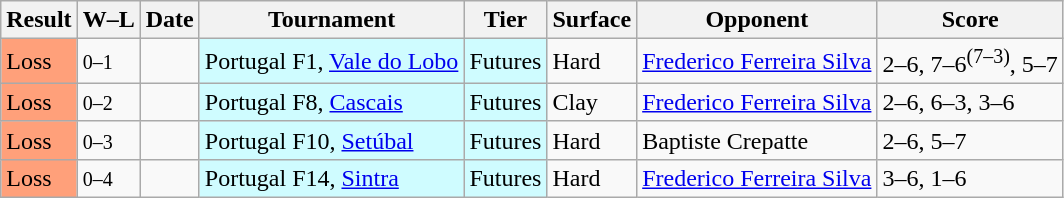<table class="sortable wikitable">
<tr>
<th>Result</th>
<th class="unsortable">W–L</th>
<th>Date</th>
<th>Tournament</th>
<th>Tier</th>
<th>Surface</th>
<th>Opponent</th>
<th class="unsortable">Score</th>
</tr>
<tr>
<td bgcolor=FFA07A>Loss</td>
<td><small>0–1</small></td>
<td></td>
<td style="background:#cffcff;">Portugal F1, <a href='#'>Vale do Lobo</a></td>
<td style="background:#cffcff;">Futures</td>
<td>Hard</td>
<td> <a href='#'>Frederico Ferreira Silva</a></td>
<td>2–6, 7–6<sup>(7–3)</sup>, 5–7</td>
</tr>
<tr>
<td bgcolor=FFA07A>Loss</td>
<td><small>0–2</small></td>
<td></td>
<td style="background:#cffcff;">Portugal F8, <a href='#'>Cascais</a></td>
<td style="background:#cffcff;">Futures</td>
<td>Clay</td>
<td> <a href='#'>Frederico Ferreira Silva</a></td>
<td>2–6, 6–3, 3–6</td>
</tr>
<tr>
<td bgcolor=FFA07A>Loss</td>
<td><small>0–3</small></td>
<td></td>
<td style="background:#cffcff;">Portugal F10, <a href='#'>Setúbal</a></td>
<td style="background:#cffcff;">Futures</td>
<td>Hard</td>
<td> Baptiste Crepatte</td>
<td>2–6, 5–7</td>
</tr>
<tr>
<td bgcolor=FFA07A>Loss</td>
<td><small>0–4</small></td>
<td></td>
<td style="background:#cffcff;">Portugal F14, <a href='#'>Sintra</a></td>
<td style="background:#cffcff;">Futures</td>
<td>Hard</td>
<td> <a href='#'>Frederico Ferreira Silva</a></td>
<td>3–6, 1–6</td>
</tr>
</table>
